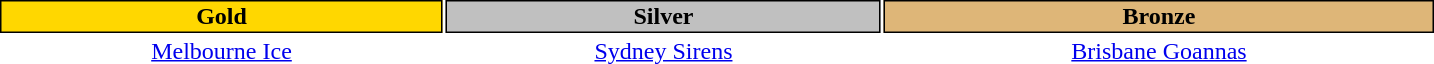<table class="toccolours" style="width: 60em; text-align: center;">
<tr>
<th style="background:Gold;color:black;border:#000000 1px solid">Gold</th>
<th style="background:Silver;color:black;border:#000000 1px solid">Silver</th>
<th style="background:#deb678;color:black;border:#000000 1px solid">Bronze</th>
</tr>
<tr>
<td> <a href='#'>Melbourne Ice</a></td>
<td> <a href='#'>Sydney Sirens</a></td>
<td> <a href='#'>Brisbane Goannas</a></td>
</tr>
<tr>
</tr>
</table>
